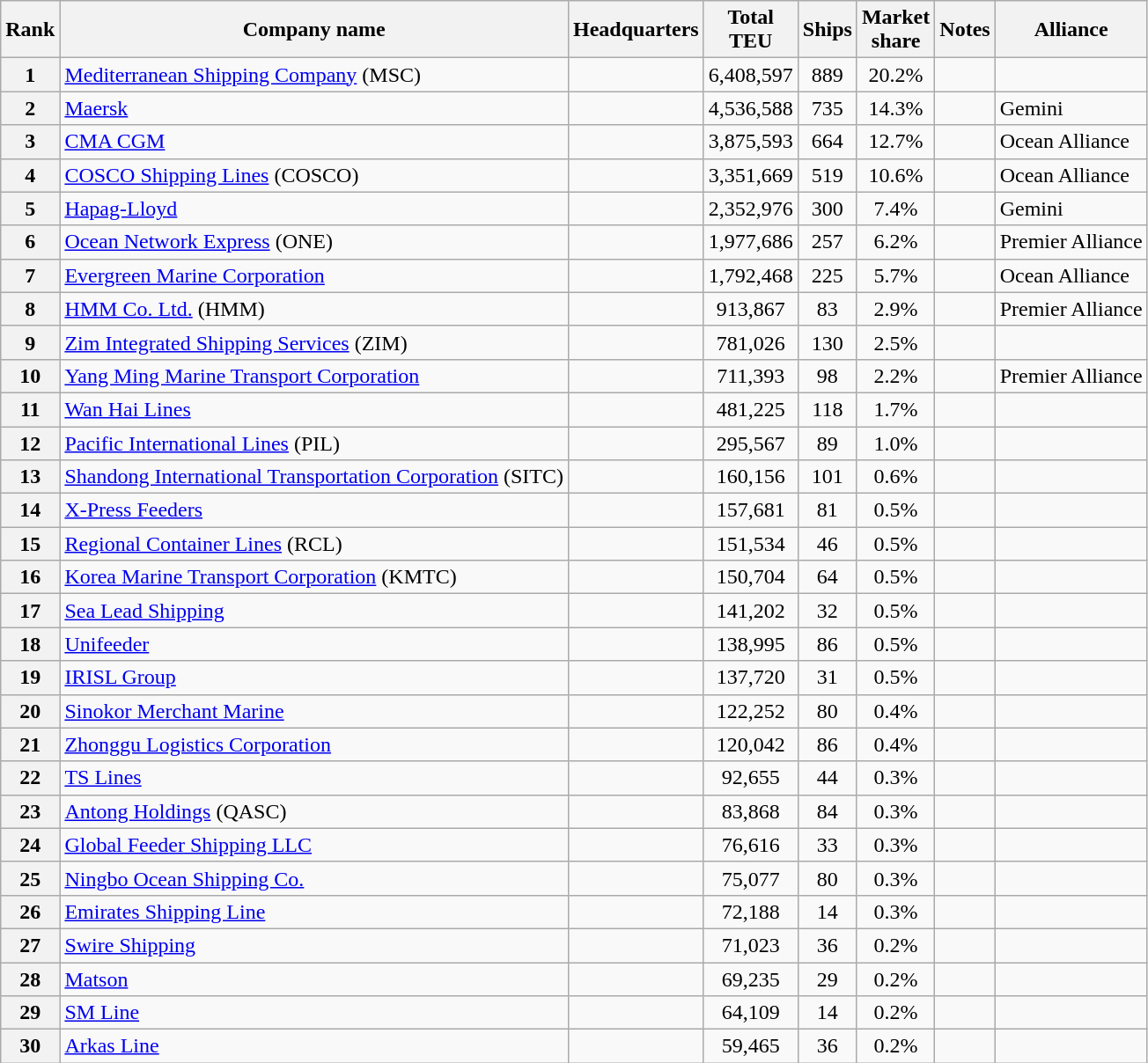<table class="wikitable sortable">
<tr>
<th>Rank</th>
<th>Company name</th>
<th>Headquarters</th>
<th>Total<br>TEU</th>
<th>Ships</th>
<th>Market<br>share</th>
<th>Notes</th>
<th>Alliance</th>
</tr>
<tr>
<th>1</th>
<td><a href='#'>Mediterranean Shipping Company</a> (MSC)</td>
<td></td>
<td style="text-align:center">6,408,597</td>
<td style="text-align:center">889</td>
<td style="text-align:center">20.2%</td>
<td></td>
<td></td>
</tr>
<tr>
<th>2</th>
<td><a href='#'>Maersk</a></td>
<td></td>
<td style="text-align:center">4,536,588</td>
<td style="text-align:center">735</td>
<td style="text-align:center">14.3%</td>
<td></td>
<td>Gemini</td>
</tr>
<tr>
<th>3</th>
<td><a href='#'>CMA CGM</a></td>
<td></td>
<td style="text-align:center">3,875,593</td>
<td style="text-align:center">664</td>
<td style="text-align:center">12.7%</td>
<td></td>
<td>Ocean Alliance</td>
</tr>
<tr>
<th>4</th>
<td><a href='#'>COSCO Shipping Lines</a> (COSCO)</td>
<td></td>
<td style="text-align:center">3,351,669</td>
<td style="text-align:center">519</td>
<td style="text-align:center">10.6%</td>
<td></td>
<td>Ocean Alliance</td>
</tr>
<tr>
<th>5</th>
<td><a href='#'>Hapag-Lloyd</a></td>
<td></td>
<td style="text-align:center">2,352,976</td>
<td style="text-align:center">300</td>
<td style="text-align:center">7.4%</td>
<td></td>
<td>Gemini</td>
</tr>
<tr>
<th>6</th>
<td><a href='#'>Ocean Network Express</a> (ONE)</td>
<td></td>
<td style="text-align:center">1,977,686</td>
<td style="text-align:center">257</td>
<td style="text-align:center">6.2%</td>
<td></td>
<td>Premier Alliance</td>
</tr>
<tr>
<th>7</th>
<td><a href='#'>Evergreen Marine Corporation</a></td>
<td></td>
<td style="text-align:center">1,792,468</td>
<td style="text-align:center">225</td>
<td style="text-align:center">5.7%</td>
<td></td>
<td>Ocean Alliance</td>
</tr>
<tr>
<th>8</th>
<td><a href='#'>HMM Co. Ltd.</a> (HMM)</td>
<td></td>
<td style="text-align:center">913,867</td>
<td style="text-align:center">83</td>
<td style="text-align:center">2.9%</td>
<td></td>
<td>Premier Alliance</td>
</tr>
<tr>
<th>9</th>
<td><a href='#'>Zim Integrated Shipping Services</a> (ZIM)</td>
<td></td>
<td style="text-align:center">781,026</td>
<td style="text-align:center">130</td>
<td style="text-align:center">2.5%</td>
<td></td>
<td></td>
</tr>
<tr>
<th>10</th>
<td><a href='#'>Yang Ming Marine Transport Corporation</a></td>
<td></td>
<td style="text-align:center">711,393</td>
<td style="text-align:center">98</td>
<td style="text-align:center">2.2%</td>
<td></td>
<td>Premier Alliance</td>
</tr>
<tr>
<th>11</th>
<td><a href='#'>Wan Hai Lines</a></td>
<td></td>
<td style="text-align:center">481,225</td>
<td style="text-align:center">118</td>
<td style="text-align:center">1.7%</td>
<td></td>
<td></td>
</tr>
<tr>
<th>12</th>
<td><a href='#'>Pacific International Lines</a> (PIL)</td>
<td></td>
<td style="text-align:center">295,567</td>
<td style="text-align:center">89</td>
<td style="text-align:center">1.0%</td>
<td></td>
<td></td>
</tr>
<tr>
<th>13</th>
<td><a href='#'>Shandong International Transportation Corporation</a> (SITC)</td>
<td></td>
<td style="text-align:center">160,156</td>
<td style="text-align:center">101</td>
<td style="text-align:center">0.6%</td>
<td></td>
<td></td>
</tr>
<tr>
<th>14</th>
<td><a href='#'>X-Press Feeders</a></td>
<td></td>
<td style="text-align:center">157,681</td>
<td style="text-align:center">81</td>
<td style="text-align:center">0.5%</td>
<td></td>
<td></td>
</tr>
<tr>
<th>15</th>
<td><a href='#'>Regional Container Lines</a> (RCL)</td>
<td></td>
<td style="text-align:center">151,534</td>
<td style="text-align:center">46</td>
<td style="text-align:center">0.5%</td>
<td></td>
<td></td>
</tr>
<tr>
<th>16</th>
<td><a href='#'>Korea Marine Transport Corporation</a> (KMTC)</td>
<td></td>
<td style="text-align:center">150,704</td>
<td style="text-align:center">64</td>
<td style="text-align:center">0.5%</td>
<td></td>
<td></td>
</tr>
<tr>
<th>17</th>
<td><a href='#'>Sea Lead Shipping</a></td>
<td></td>
<td style="text-align:center">141,202</td>
<td style="text-align:center">32</td>
<td style="text-align:center">0.5%</td>
<td></td>
<td></td>
</tr>
<tr>
<th>18</th>
<td><a href='#'>Unifeeder</a></td>
<td></td>
<td style="text-align:center">138,995</td>
<td style="text-align:center">86</td>
<td style="text-align:center">0.5%</td>
<td></td>
<td></td>
</tr>
<tr>
<th>19</th>
<td><a href='#'>IRISL Group</a></td>
<td></td>
<td style="text-align:center">137,720</td>
<td style="text-align:center">31</td>
<td style="text-align:center">0.5%</td>
<td></td>
<td></td>
</tr>
<tr>
<th>20</th>
<td><a href='#'>Sinokor Merchant Marine</a></td>
<td></td>
<td style="text-align:center">122,252</td>
<td style="text-align:center">80</td>
<td style="text-align:center">0.4%</td>
<td></td>
<td></td>
</tr>
<tr>
<th>21</th>
<td><a href='#'>Zhonggu Logistics Corporation</a></td>
<td></td>
<td style="text-align:center">120,042</td>
<td style="text-align:center">86</td>
<td style="text-align:center">0.4%</td>
<td></td>
<td></td>
</tr>
<tr>
<th>22</th>
<td><a href='#'>TS Lines</a></td>
<td></td>
<td style="text-align:center">92,655</td>
<td style="text-align:center">44</td>
<td style="text-align:center">0.3%</td>
<td></td>
<td></td>
</tr>
<tr>
<th>23</th>
<td><a href='#'>Antong Holdings</a> (QASC)</td>
<td></td>
<td style="text-align:center">83,868</td>
<td style="text-align:center">84</td>
<td style="text-align:center">0.3%</td>
<td></td>
<td></td>
</tr>
<tr>
<th>24</th>
<td><a href='#'>Global Feeder Shipping LLC</a></td>
<td></td>
<td style="text-align:center">76,616</td>
<td style="text-align:center">33</td>
<td style="text-align:center">0.3%</td>
<td></td>
<td></td>
</tr>
<tr>
<th>25</th>
<td><a href='#'>Ningbo Ocean Shipping Co.</a></td>
<td></td>
<td style="text-align:center">75,077</td>
<td style="text-align:center">80</td>
<td style="text-align:center">0.3%</td>
<td></td>
<td></td>
</tr>
<tr>
<th>26</th>
<td><a href='#'>Emirates Shipping Line</a></td>
<td></td>
<td style="text-align:center">72,188</td>
<td style="text-align:center">14</td>
<td style="text-align:center">0.3%</td>
<td></td>
<td></td>
</tr>
<tr>
<th>27</th>
<td><a href='#'>Swire Shipping</a></td>
<td></td>
<td style="text-align:center">71,023</td>
<td style="text-align:center">36</td>
<td style="text-align:center">0.2%</td>
<td></td>
<td></td>
</tr>
<tr>
<th>28</th>
<td><a href='#'>Matson</a></td>
<td></td>
<td style="text-align:center">69,235</td>
<td style="text-align:center">29</td>
<td style="text-align:center">0.2%</td>
<td></td>
<td></td>
</tr>
<tr>
<th>29</th>
<td><a href='#'>SM Line</a></td>
<td></td>
<td style="text-align:center">64,109</td>
<td style="text-align:center">14</td>
<td style="text-align:center">0.2%</td>
<td></td>
<td></td>
</tr>
<tr>
<th>30</th>
<td><a href='#'>Arkas Line</a></td>
<td></td>
<td style="text-align:center">59,465</td>
<td style="text-align:center">36</td>
<td style="text-align:center">0.2%</td>
<td></td>
<td></td>
</tr>
</table>
